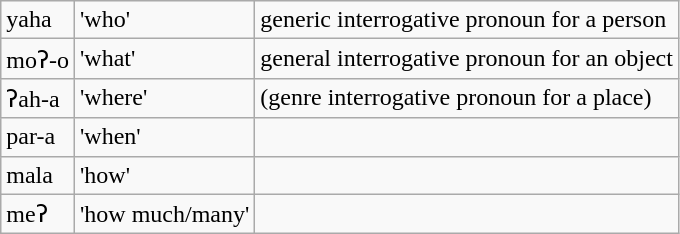<table class="wikitable">
<tr>
<td>yaha</td>
<td>'who'</td>
<td>generic interrogative pronoun for a person</td>
</tr>
<tr>
<td>moʔ-o</td>
<td>'what'</td>
<td>general interrogative pronoun for an object</td>
</tr>
<tr>
<td>ʔah-a</td>
<td>'where'</td>
<td>(genre interrogative pronoun for a place)</td>
</tr>
<tr>
<td>par-a</td>
<td>'when'</td>
<td></td>
</tr>
<tr>
<td>mala</td>
<td>'how'</td>
<td></td>
</tr>
<tr>
<td>meʔ</td>
<td>'how much/many'</td>
<td></td>
</tr>
</table>
